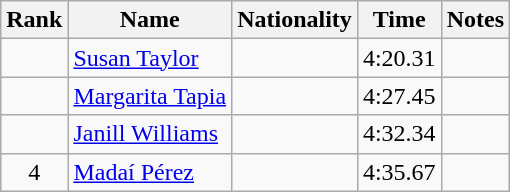<table class="wikitable sortable" style="text-align:center">
<tr>
<th>Rank</th>
<th>Name</th>
<th>Nationality</th>
<th>Time</th>
<th>Notes</th>
</tr>
<tr>
<td align=center></td>
<td align=left><a href='#'>Susan Taylor</a></td>
<td align=left></td>
<td>4:20.31</td>
<td></td>
</tr>
<tr>
<td align=center></td>
<td align=left><a href='#'>Margarita Tapia</a></td>
<td align=left></td>
<td>4:27.45</td>
<td></td>
</tr>
<tr>
<td align=center></td>
<td align=left><a href='#'>Janill Williams</a></td>
<td align=left></td>
<td>4:32.34</td>
<td></td>
</tr>
<tr>
<td align=center>4</td>
<td align=left><a href='#'>Madaí Pérez</a></td>
<td align=left></td>
<td>4:35.67</td>
<td></td>
</tr>
</table>
